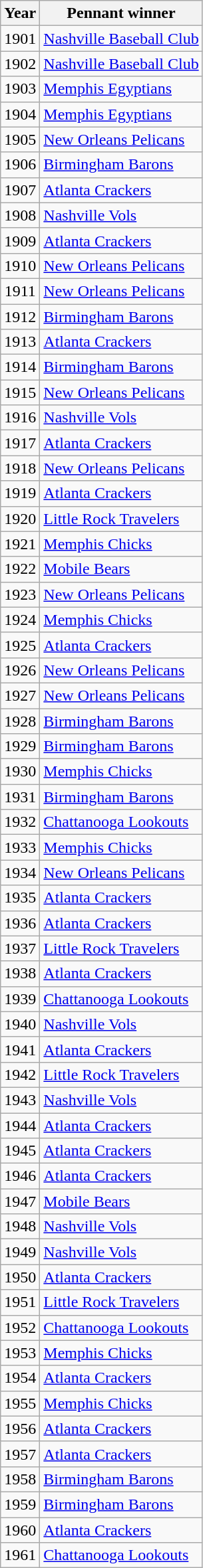<table class="wikitable sortable" style="text-align:center;">
<tr>
<th>Year</th>
<th>Pennant winner</th>
</tr>
<tr>
<td>1901</td>
<td align=left><a href='#'>Nashville Baseball Club</a></td>
</tr>
<tr>
<td>1902</td>
<td align=left><a href='#'>Nashville Baseball Club</a></td>
</tr>
<tr>
<td>1903</td>
<td align=left><a href='#'>Memphis Egyptians</a></td>
</tr>
<tr>
<td>1904</td>
<td align=left><a href='#'>Memphis Egyptians</a></td>
</tr>
<tr>
<td>1905</td>
<td align=left><a href='#'>New Orleans Pelicans</a></td>
</tr>
<tr>
<td>1906</td>
<td align=left><a href='#'>Birmingham Barons</a></td>
</tr>
<tr>
<td>1907</td>
<td align=left><a href='#'>Atlanta Crackers</a></td>
</tr>
<tr>
<td>1908</td>
<td align=left><a href='#'>Nashville Vols</a></td>
</tr>
<tr>
<td>1909</td>
<td align=left><a href='#'>Atlanta Crackers</a></td>
</tr>
<tr>
<td>1910</td>
<td align=left><a href='#'>New Orleans Pelicans</a></td>
</tr>
<tr>
<td>1911</td>
<td align=left><a href='#'>New Orleans Pelicans</a></td>
</tr>
<tr>
<td>1912</td>
<td align=left><a href='#'>Birmingham Barons</a></td>
</tr>
<tr>
<td>1913</td>
<td align=left><a href='#'>Atlanta Crackers</a></td>
</tr>
<tr>
<td>1914</td>
<td align=left><a href='#'>Birmingham Barons</a></td>
</tr>
<tr>
<td>1915</td>
<td align=left><a href='#'>New Orleans Pelicans</a></td>
</tr>
<tr>
<td>1916</td>
<td align=left><a href='#'>Nashville Vols</a></td>
</tr>
<tr>
<td>1917</td>
<td align=left><a href='#'>Atlanta Crackers</a></td>
</tr>
<tr>
<td>1918</td>
<td align=left><a href='#'>New Orleans Pelicans</a></td>
</tr>
<tr>
<td>1919</td>
<td align=left><a href='#'>Atlanta Crackers</a></td>
</tr>
<tr>
<td>1920</td>
<td align=left><a href='#'>Little Rock Travelers</a></td>
</tr>
<tr>
<td>1921</td>
<td align=left><a href='#'>Memphis Chicks</a></td>
</tr>
<tr>
<td>1922</td>
<td align=left><a href='#'>Mobile Bears</a></td>
</tr>
<tr>
<td>1923</td>
<td align=left><a href='#'>New Orleans Pelicans</a></td>
</tr>
<tr>
<td>1924</td>
<td align=left><a href='#'>Memphis Chicks</a></td>
</tr>
<tr>
<td>1925</td>
<td align=left><a href='#'>Atlanta Crackers</a></td>
</tr>
<tr>
<td>1926</td>
<td align=left><a href='#'>New Orleans Pelicans</a></td>
</tr>
<tr>
<td>1927</td>
<td align=left><a href='#'>New Orleans Pelicans</a></td>
</tr>
<tr>
<td>1928</td>
<td align=left><a href='#'>Birmingham Barons</a></td>
</tr>
<tr>
<td>1929</td>
<td align=left><a href='#'>Birmingham Barons</a></td>
</tr>
<tr>
<td>1930</td>
<td align=left><a href='#'>Memphis Chicks</a></td>
</tr>
<tr>
<td>1931</td>
<td align=left><a href='#'>Birmingham Barons</a></td>
</tr>
<tr>
<td>1932</td>
<td align=left><a href='#'>Chattanooga Lookouts</a></td>
</tr>
<tr>
<td>1933</td>
<td align=left><a href='#'>Memphis Chicks</a></td>
</tr>
<tr>
<td>1934</td>
<td align=left><a href='#'>New Orleans Pelicans</a></td>
</tr>
<tr>
<td>1935</td>
<td align=left><a href='#'>Atlanta Crackers</a></td>
</tr>
<tr>
<td>1936</td>
<td align=left><a href='#'>Atlanta Crackers</a></td>
</tr>
<tr>
<td>1937</td>
<td align=left><a href='#'>Little Rock Travelers</a></td>
</tr>
<tr>
<td>1938</td>
<td align=left><a href='#'>Atlanta Crackers</a></td>
</tr>
<tr>
<td>1939</td>
<td align=left><a href='#'>Chattanooga Lookouts</a></td>
</tr>
<tr>
<td>1940</td>
<td align=left><a href='#'>Nashville Vols</a></td>
</tr>
<tr>
<td>1941</td>
<td align=left><a href='#'>Atlanta Crackers</a></td>
</tr>
<tr>
<td>1942</td>
<td align=left><a href='#'>Little Rock Travelers</a></td>
</tr>
<tr>
<td>1943</td>
<td align=left><a href='#'>Nashville Vols</a></td>
</tr>
<tr>
<td>1944</td>
<td align=left><a href='#'>Atlanta Crackers</a></td>
</tr>
<tr>
<td>1945</td>
<td align=left><a href='#'>Atlanta Crackers</a></td>
</tr>
<tr>
<td>1946</td>
<td align=left><a href='#'>Atlanta Crackers</a></td>
</tr>
<tr>
<td>1947</td>
<td align=left><a href='#'>Mobile Bears</a></td>
</tr>
<tr>
<td>1948</td>
<td align=left><a href='#'>Nashville Vols</a></td>
</tr>
<tr>
<td>1949</td>
<td align=left><a href='#'>Nashville Vols</a></td>
</tr>
<tr>
<td>1950</td>
<td align=left><a href='#'>Atlanta Crackers</a></td>
</tr>
<tr>
<td>1951</td>
<td align=left><a href='#'>Little Rock Travelers</a></td>
</tr>
<tr>
<td>1952</td>
<td align=left><a href='#'>Chattanooga Lookouts</a></td>
</tr>
<tr>
<td>1953</td>
<td align=left><a href='#'>Memphis Chicks</a></td>
</tr>
<tr>
<td>1954</td>
<td align=left><a href='#'>Atlanta Crackers</a></td>
</tr>
<tr>
<td>1955</td>
<td align=left><a href='#'>Memphis Chicks</a></td>
</tr>
<tr>
<td>1956</td>
<td align=left><a href='#'>Atlanta Crackers</a></td>
</tr>
<tr>
<td>1957</td>
<td align=left><a href='#'>Atlanta Crackers</a></td>
</tr>
<tr>
<td>1958</td>
<td align=left><a href='#'>Birmingham Barons</a></td>
</tr>
<tr>
<td>1959</td>
<td align=left><a href='#'>Birmingham Barons</a></td>
</tr>
<tr>
<td>1960</td>
<td align=left><a href='#'>Atlanta Crackers</a></td>
</tr>
<tr>
<td>1961</td>
<td align=left><a href='#'>Chattanooga Lookouts</a></td>
</tr>
</table>
